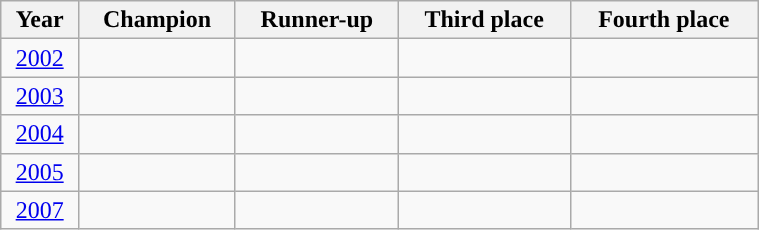<table class="wikitable sortable" width=40%>
<tr align="center">
<th>Year</th>
<th>Champion</th>
<th>Runner-up</th>
<th>Third place</th>
<th>Fourth place</th>
</tr>
<tr align="center">
<td><a href='#'>2002</a></td>
<td><a href='#'></a></td>
<td><a href='#'></a></td>
<td><a href='#'></a></td>
<td><a href='#'></a></td>
</tr>
<tr align="center">
<td><a href='#'>2003</a></td>
<td><a href='#'></a></td>
<td><a href='#'></a></td>
<td><a href='#'></a></td>
<td><a href='#'></a></td>
</tr>
<tr align="center">
<td><a href='#'>2004</a></td>
<td><a href='#'></a></td>
<td><a href='#'></a></td>
<td><a href='#'></a></td>
<td><a href='#'></a></td>
</tr>
<tr align="center">
<td><a href='#'>2005</a></td>
<td><a href='#'></a></td>
<td><a href='#'></a></td>
<td><a href='#'></a></td>
<td><a href='#'></a></td>
</tr>
<tr align="center">
<td><a href='#'>2007</a></td>
<td><a href='#'></a></td>
<td><a href='#'></a></td>
<td><a href='#'></a></td>
<td><a href='#'></a></td>
</tr>
</table>
